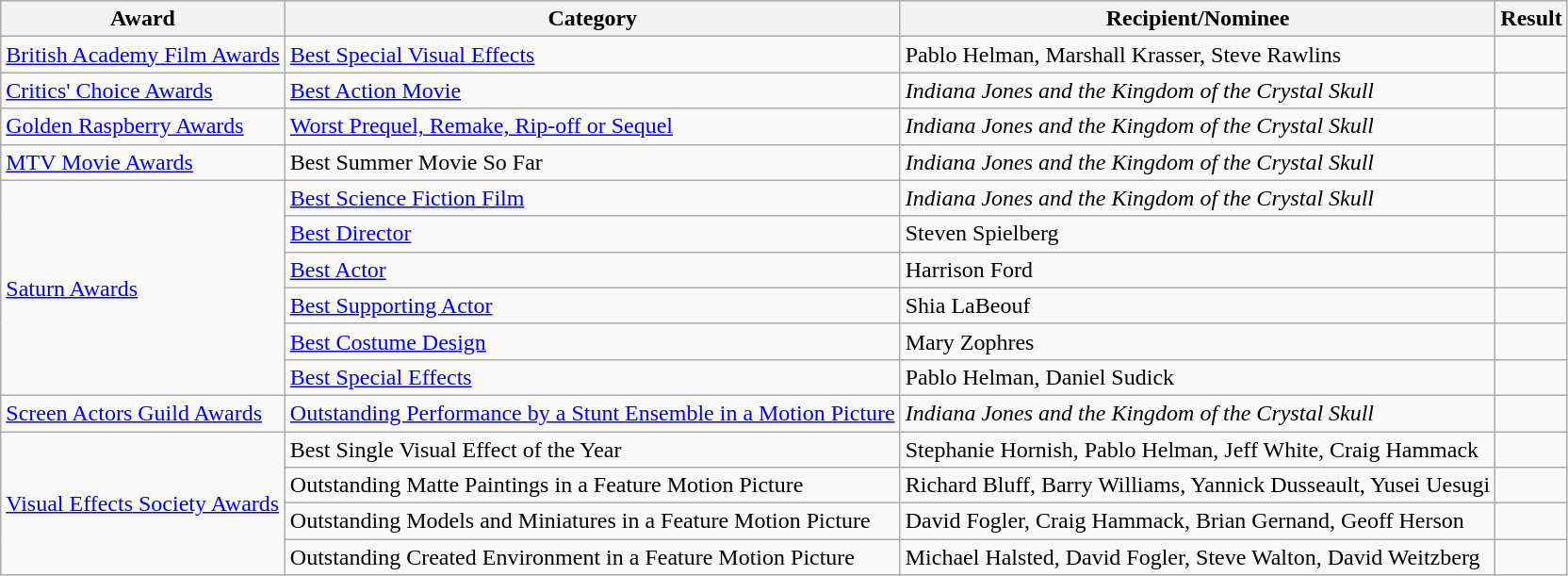<table class="wikitable plainrowheaders sortable">
<tr>
<th scope="col">Award</th>
<th scope="col">Category</th>
<th scope="col">Recipient/Nominee</th>
<th scope="col">Result</th>
</tr>
<tr>
<td><a href='#'>British Academy Film Awards</a></td>
<td><a href='#'>Best Special Visual Effects</a></td>
<td>Pablo Helman, Marshall Krasser, Steve Rawlins</td>
<td></td>
</tr>
<tr>
<td><a href='#'>Critics' Choice Awards</a></td>
<td><a href='#'>Best Action Movie</a></td>
<td><em>Indiana Jones and the Kingdom of the Crystal Skull</em></td>
<td></td>
</tr>
<tr>
<td><a href='#'>Golden Raspberry Awards</a></td>
<td><a href='#'>Worst Prequel, Remake, Rip-off or Sequel</a></td>
<td><em>Indiana Jones and the Kingdom of the Crystal Skull</em></td>
<td></td>
</tr>
<tr>
<td><a href='#'>MTV Movie Awards</a></td>
<td>Best Summer Movie So Far</td>
<td><em>Indiana Jones and the Kingdom of the Crystal Skull</em></td>
<td></td>
</tr>
<tr>
<td rowspan="6"><a href='#'>Saturn Awards</a></td>
<td><a href='#'>Best Science Fiction Film</a></td>
<td><em>Indiana Jones and the Kingdom of the Crystal Skull</em></td>
<td></td>
</tr>
<tr>
<td><a href='#'>Best Director</a></td>
<td>Steven Spielberg</td>
<td></td>
</tr>
<tr>
<td><a href='#'>Best Actor</a></td>
<td>Harrison Ford</td>
<td></td>
</tr>
<tr>
<td><a href='#'>Best Supporting Actor</a></td>
<td>Shia LaBeouf</td>
<td></td>
</tr>
<tr>
<td><a href='#'>Best Costume Design</a></td>
<td>Mary Zophres</td>
<td></td>
</tr>
<tr>
<td><a href='#'>Best Special Effects</a></td>
<td>Pablo Helman, Daniel Sudick</td>
<td></td>
</tr>
<tr>
<td><a href='#'>Screen Actors Guild Awards</a></td>
<td><a href='#'>Outstanding Performance by a Stunt Ensemble in a Motion Picture</a></td>
<td><em>Indiana Jones and the Kingdom of the Crystal Skull</em></td>
<td></td>
</tr>
<tr>
<td rowspan="4"><a href='#'>Visual Effects Society Awards</a></td>
<td>Best Single Visual Effect of the Year</td>
<td>Stephanie Hornish, Pablo Helman, Jeff White, Craig Hammack</td>
<td></td>
</tr>
<tr>
<td>Outstanding Matte Paintings in a Feature Motion Picture</td>
<td>Richard Bluff, Barry Williams, Yannick Dusseault, Yusei Uesugi</td>
<td></td>
</tr>
<tr>
<td>Outstanding Models and Miniatures in a Feature Motion Picture</td>
<td>David Fogler, Craig Hammack, Brian Gernand, Geoff Herson</td>
<td></td>
</tr>
<tr>
<td>Outstanding Created Environment in a Feature Motion Picture</td>
<td>Michael Halsted, David Fogler, Steve Walton, David Weitzberg</td>
<td></td>
</tr>
</table>
